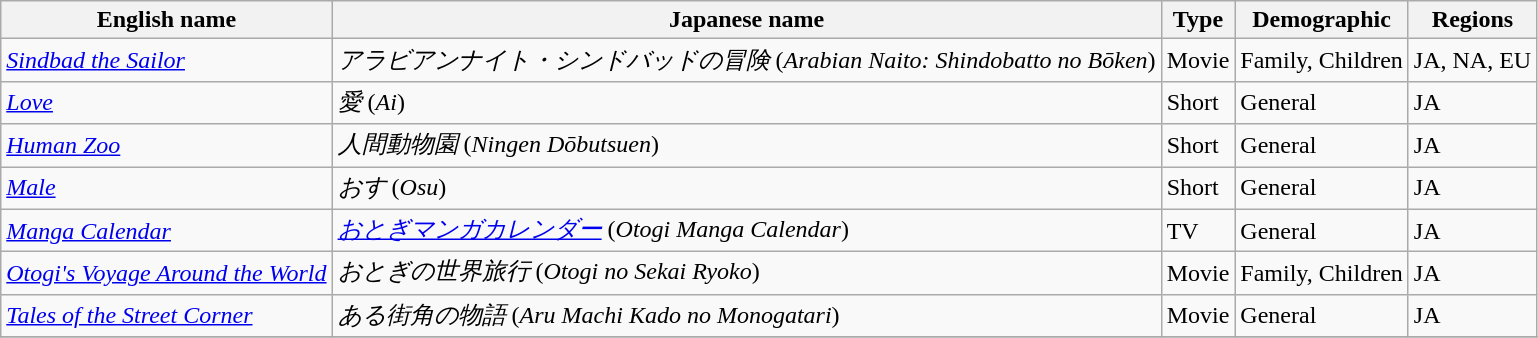<table class="wikitable sortable" border="1">
<tr>
<th>English name</th>
<th>Japanese name</th>
<th>Type</th>
<th>Demographic</th>
<th>Regions</th>
</tr>
<tr>
<td><em><a href='#'>Sindbad the Sailor</a></em></td>
<td><em>アラビアンナイト・シンドバッドの冒険</em> (<em>Arabian Naito: Shindobatto no Bōken</em>)</td>
<td>Movie</td>
<td>Family, Children</td>
<td>JA, NA, EU</td>
</tr>
<tr>
<td><em><a href='#'>Love</a></em></td>
<td><em>愛</em> (<em>Ai</em>)</td>
<td>Short</td>
<td>General</td>
<td>JA</td>
</tr>
<tr>
<td><em><a href='#'>Human Zoo</a></em></td>
<td><em>人間動物園</em> (<em>Ningen Dōbutsuen</em>)</td>
<td>Short</td>
<td>General</td>
<td>JA</td>
</tr>
<tr>
<td><em><a href='#'>Male</a></em></td>
<td><em>おす</em> (<em>Osu</em>)</td>
<td>Short</td>
<td>General</td>
<td>JA</td>
</tr>
<tr>
<td><em><a href='#'>Manga Calendar</a></em></td>
<td><em><a href='#'>おとぎマンガカレンダー</a></em> (<em>Otogi Manga Calendar</em>)</td>
<td>TV</td>
<td>General</td>
<td>JA</td>
</tr>
<tr>
<td><em><a href='#'>Otogi's Voyage Around the World</a></em></td>
<td><em>おとぎの世界旅行</em> (<em>Otogi no Sekai Ryoko</em>)</td>
<td>Movie</td>
<td>Family, Children</td>
<td>JA</td>
</tr>
<tr>
<td><em><a href='#'>Tales of the Street Corner</a></em></td>
<td><em>ある街角の物語</em> (<em>Aru Machi Kado no Monogatari</em>)</td>
<td>Movie</td>
<td>General</td>
<td>JA</td>
</tr>
<tr>
</tr>
</table>
